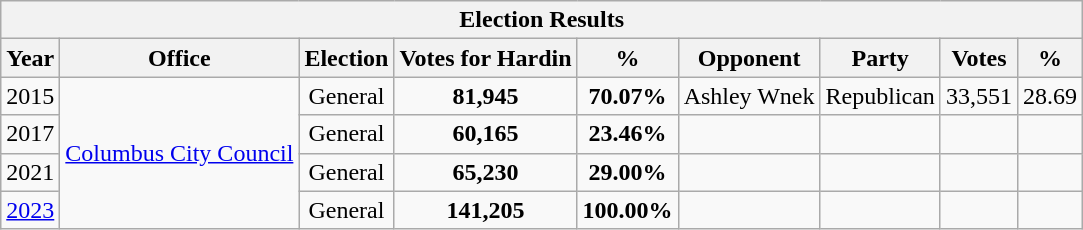<table class="wikitable" style="text-align: center;">
<tr>
<th colspan="9">Election Results</th>
</tr>
<tr>
<th>Year</th>
<th>Office</th>
<th>Election</th>
<th>Votes for Hardin</th>
<th>%</th>
<th>Opponent</th>
<th>Party</th>
<th>Votes</th>
<th>%</th>
</tr>
<tr>
<td>2015</td>
<td rowspan=4><a href='#'>Columbus City Council</a></td>
<td>General</td>
<td><strong>81,945</strong></td>
<td><strong>70.07%</strong></td>
<td>Ashley Wnek</td>
<td>Republican</td>
<td>33,551</td>
<td>28.69</td>
</tr>
<tr>
<td>2017</td>
<td>General</td>
<td><strong>60,165 </strong></td>
<td><strong>23.46%</strong></td>
<td></td>
<td></td>
<td></td>
<td></td>
</tr>
<tr>
<td>2021</td>
<td>General</td>
<td><strong>65,230</strong></td>
<td><strong>29.00%</strong></td>
<td></td>
<td></td>
<td></td>
<td></td>
</tr>
<tr>
<td><a href='#'>2023</a></td>
<td>General</td>
<td><strong>141,205</strong></td>
<td><strong>100.00%</strong></td>
<td></td>
<td></td>
<td></td>
<td></td>
</tr>
</table>
